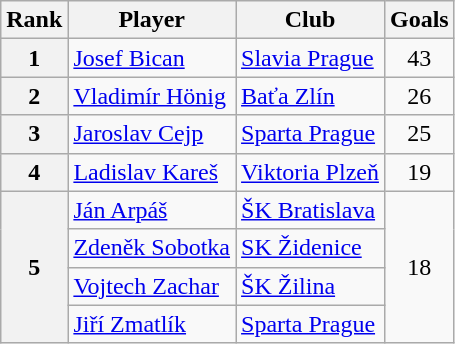<table class="wikitable" style="text-align:center">
<tr>
<th>Rank</th>
<th>Player</th>
<th>Club</th>
<th>Goals</th>
</tr>
<tr>
<th>1</th>
<td align="left"> <a href='#'>Josef Bican</a></td>
<td align="left"><a href='#'>Slavia Prague</a></td>
<td>43</td>
</tr>
<tr>
<th>2</th>
<td align="left"> <a href='#'>Vladimír Hönig</a></td>
<td align="left"><a href='#'>Baťa Zlín</a></td>
<td>26</td>
</tr>
<tr>
<th>3</th>
<td align="left"> <a href='#'>Jaroslav Cejp</a></td>
<td align="left"><a href='#'>Sparta Prague</a></td>
<td>25</td>
</tr>
<tr>
<th>4</th>
<td align="left"> <a href='#'>Ladislav Kareš</a></td>
<td align="left"><a href='#'>Viktoria Plzeň</a></td>
<td>19</td>
</tr>
<tr>
<th rowspan="4">5</th>
<td align="left"> <a href='#'>Ján Arpáš</a></td>
<td align="left"><a href='#'>ŠK Bratislava</a></td>
<td rowspan="4">18</td>
</tr>
<tr>
<td align="left"> <a href='#'>Zdeněk Sobotka</a></td>
<td align="left"><a href='#'>SK Židenice</a></td>
</tr>
<tr>
<td align="left"> <a href='#'>Vojtech Zachar</a></td>
<td align="left"><a href='#'>ŠK Žilina</a></td>
</tr>
<tr>
<td align="left"> <a href='#'>Jiří Zmatlík</a></td>
<td align="left"><a href='#'>Sparta Prague</a></td>
</tr>
</table>
